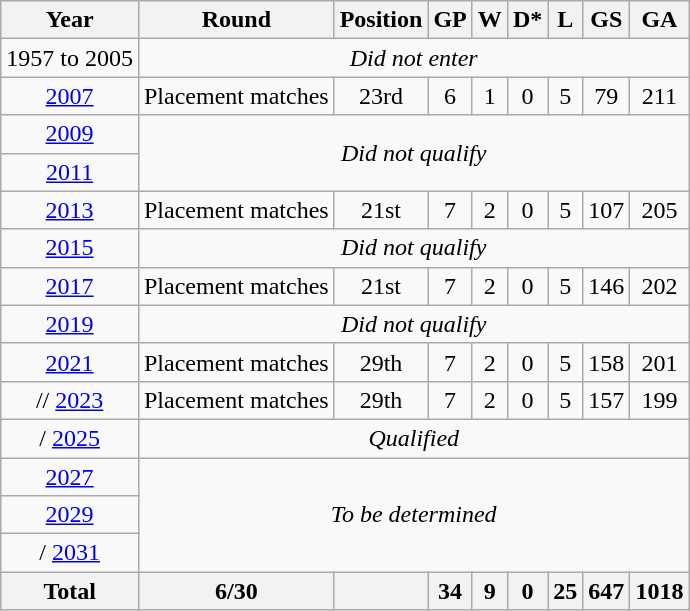<table class="wikitable" style="text-align: center;">
<tr>
<th>Year</th>
<th>Round</th>
<th>Position</th>
<th>GP</th>
<th>W</th>
<th>D*</th>
<th>L</th>
<th>GS</th>
<th>GA</th>
</tr>
<tr>
<td>1957 to 2005</td>
<td colspan=8><em>Did not enter</em></td>
</tr>
<tr>
<td> <a href='#'>2007</a></td>
<td>Placement matches</td>
<td>23rd</td>
<td>6</td>
<td>1</td>
<td>0</td>
<td>5</td>
<td>79</td>
<td>211</td>
</tr>
<tr>
<td> <a href='#'>2009</a></td>
<td rowspan=2 colspan=8><em>Did not qualify</em></td>
</tr>
<tr>
<td> <a href='#'>2011</a></td>
</tr>
<tr>
<td> <a href='#'>2013</a></td>
<td>Placement matches</td>
<td>21st</td>
<td>7</td>
<td>2</td>
<td>0</td>
<td>5</td>
<td>107</td>
<td>205</td>
</tr>
<tr>
<td> <a href='#'>2015</a></td>
<td colspan=8><em>Did not qualify</em></td>
</tr>
<tr>
<td> <a href='#'>2017</a></td>
<td>Placement matches</td>
<td>21st</td>
<td>7</td>
<td>2</td>
<td>0</td>
<td>5</td>
<td>146</td>
<td>202</td>
</tr>
<tr>
<td> <a href='#'>2019</a></td>
<td colspan=8><em>Did not qualify</em></td>
</tr>
<tr>
<td> <a href='#'>2021</a></td>
<td>Placement matches</td>
<td>29th</td>
<td>7</td>
<td>2</td>
<td>0</td>
<td>5</td>
<td>158</td>
<td>201</td>
</tr>
<tr>
<td>// <a href='#'>2023</a></td>
<td>Placement matches</td>
<td>29th</td>
<td>7</td>
<td>2</td>
<td>0</td>
<td>5</td>
<td>157</td>
<td>199</td>
</tr>
<tr>
<td>/ <a href='#'>2025</a></td>
<td align=center colspan=8><em>Qualified</em></td>
</tr>
<tr>
<td> <a href='#'>2027</a></td>
<td align=center colspan=8 rowspan=3><em>To be determined</em></td>
</tr>
<tr>
<td> <a href='#'>2029</a></td>
</tr>
<tr>
<td>/ <a href='#'>2031</a></td>
</tr>
<tr>
<th>Total</th>
<th>6/30</th>
<th></th>
<th>34</th>
<th>9</th>
<th>0</th>
<th>25</th>
<th>647</th>
<th>1018</th>
</tr>
</table>
